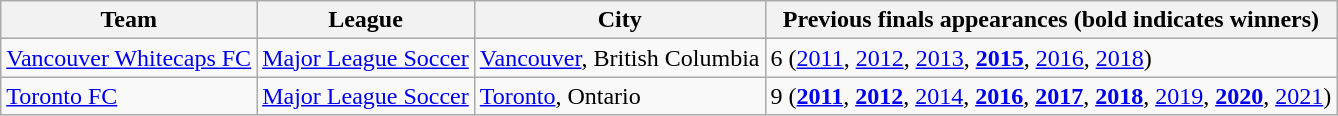<table class="wikitable">
<tr>
<th>Team</th>
<th>League</th>
<th>City</th>
<th>Previous finals appearances (bold indicates winners)</th>
</tr>
<tr>
<td><a href='#'>Vancouver Whitecaps FC</a></td>
<td><a href='#'>Major League Soccer</a></td>
<td><a href='#'>Vancouver</a>, British Columbia</td>
<td>6 (<a href='#'>2011</a>, <a href='#'>2012</a>, <a href='#'>2013</a>, <strong><a href='#'>2015</a></strong>, <a href='#'>2016</a>, <a href='#'>2018</a>)</td>
</tr>
<tr>
<td><a href='#'>Toronto FC</a></td>
<td><a href='#'>Major League Soccer</a></td>
<td><a href='#'>Toronto</a>, Ontario</td>
<td>9 (<strong><a href='#'>2011</a></strong>, <strong><a href='#'>2012</a></strong>, <a href='#'>2014</a>, <strong><a href='#'>2016</a></strong>, <strong><a href='#'>2017</a></strong>, <strong><a href='#'>2018</a></strong>, <a href='#'>2019</a>, <strong><a href='#'>2020</a></strong>, <a href='#'>2021</a>)</td>
</tr>
</table>
